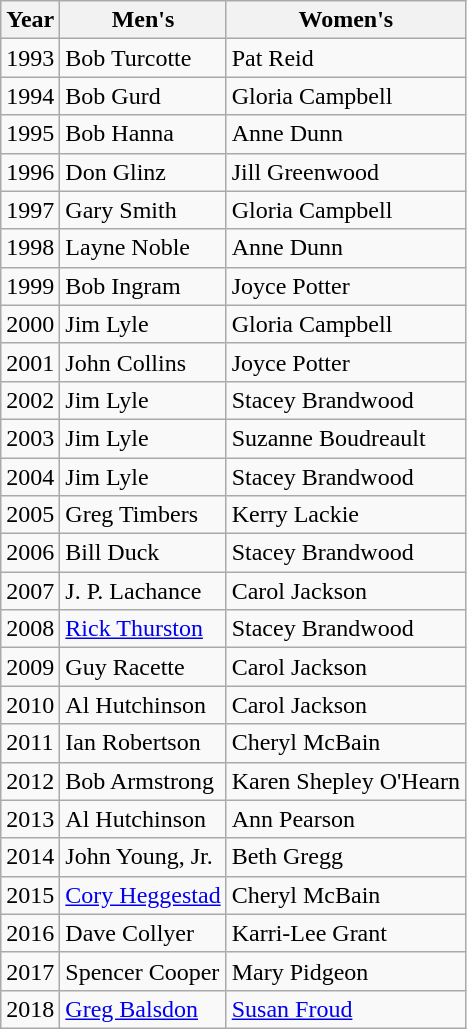<table class="wikitable">
<tr>
<th>Year</th>
<th>Men's</th>
<th>Women's</th>
</tr>
<tr>
<td>1993</td>
<td>Bob Turcotte</td>
<td>Pat Reid</td>
</tr>
<tr>
<td>1994</td>
<td>Bob Gurd</td>
<td>Gloria Campbell</td>
</tr>
<tr>
<td>1995</td>
<td>Bob Hanna</td>
<td>Anne Dunn</td>
</tr>
<tr>
<td>1996</td>
<td>Don Glinz</td>
<td>Jill Greenwood</td>
</tr>
<tr>
<td>1997</td>
<td>Gary Smith</td>
<td>Gloria Campbell</td>
</tr>
<tr>
<td>1998</td>
<td>Layne Noble</td>
<td>Anne Dunn</td>
</tr>
<tr>
<td>1999</td>
<td>Bob Ingram</td>
<td>Joyce Potter</td>
</tr>
<tr>
<td>2000</td>
<td>Jim Lyle</td>
<td>Gloria Campbell</td>
</tr>
<tr>
<td>2001</td>
<td>John Collins</td>
<td>Joyce Potter</td>
</tr>
<tr>
<td>2002</td>
<td>Jim Lyle</td>
<td>Stacey Brandwood</td>
</tr>
<tr>
<td>2003</td>
<td>Jim Lyle</td>
<td>Suzanne Boudreault</td>
</tr>
<tr>
<td>2004</td>
<td>Jim Lyle</td>
<td>Stacey Brandwood</td>
</tr>
<tr>
<td>2005</td>
<td>Greg Timbers</td>
<td>Kerry Lackie</td>
</tr>
<tr>
<td>2006</td>
<td>Bill Duck</td>
<td>Stacey Brandwood</td>
</tr>
<tr>
<td>2007</td>
<td>J. P. Lachance</td>
<td>Carol Jackson</td>
</tr>
<tr>
<td>2008</td>
<td><a href='#'>Rick Thurston</a></td>
<td>Stacey Brandwood</td>
</tr>
<tr>
<td>2009</td>
<td>Guy Racette</td>
<td>Carol Jackson</td>
</tr>
<tr>
<td>2010</td>
<td>Al Hutchinson</td>
<td>Carol Jackson</td>
</tr>
<tr>
<td>2011</td>
<td>Ian Robertson</td>
<td>Cheryl McBain</td>
</tr>
<tr>
<td>2012</td>
<td>Bob Armstrong</td>
<td>Karen Shepley O'Hearn</td>
</tr>
<tr>
<td>2013</td>
<td>Al Hutchinson</td>
<td>Ann Pearson</td>
</tr>
<tr>
<td>2014</td>
<td>John Young, Jr.</td>
<td>Beth Gregg</td>
</tr>
<tr>
<td>2015</td>
<td><a href='#'>Cory Heggestad</a></td>
<td>Cheryl McBain</td>
</tr>
<tr>
<td>2016</td>
<td>Dave Collyer</td>
<td>Karri-Lee Grant</td>
</tr>
<tr>
<td>2017</td>
<td>Spencer Cooper</td>
<td>Mary Pidgeon</td>
</tr>
<tr>
<td>2018</td>
<td><a href='#'>Greg Balsdon</a></td>
<td><a href='#'>Susan Froud</a></td>
</tr>
</table>
